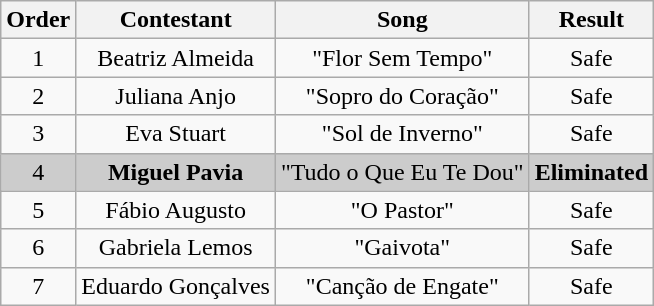<table class="wikitable plainrowheaders" style="text-align:center;">
<tr>
<th>Order</th>
<th>Contestant</th>
<th>Song</th>
<th>Result</th>
</tr>
<tr>
<td>1</td>
<td>Beatriz Almeida</td>
<td>"Flor Sem Tempo"</td>
<td>Safe</td>
</tr>
<tr>
<td>2</td>
<td>Juliana Anjo</td>
<td>"Sopro do Coração"</td>
<td>Safe</td>
</tr>
<tr>
<td>3</td>
<td>Eva Stuart</td>
<td>"Sol de Inverno"</td>
<td>Safe</td>
</tr>
<tr style="background:#ccc;">
<td>4</td>
<td><strong>Miguel Pavia</strong></td>
<td>"Tudo o Que Eu Te Dou"</td>
<td><strong>Eliminated</strong></td>
</tr>
<tr>
<td>5</td>
<td>Fábio Augusto</td>
<td>"O Pastor"</td>
<td>Safe</td>
</tr>
<tr>
<td>6</td>
<td>Gabriela Lemos</td>
<td>"Gaivota"</td>
<td>Safe</td>
</tr>
<tr>
<td>7</td>
<td>Eduardo Gonçalves</td>
<td>"Canção de Engate"</td>
<td>Safe</td>
</tr>
</table>
